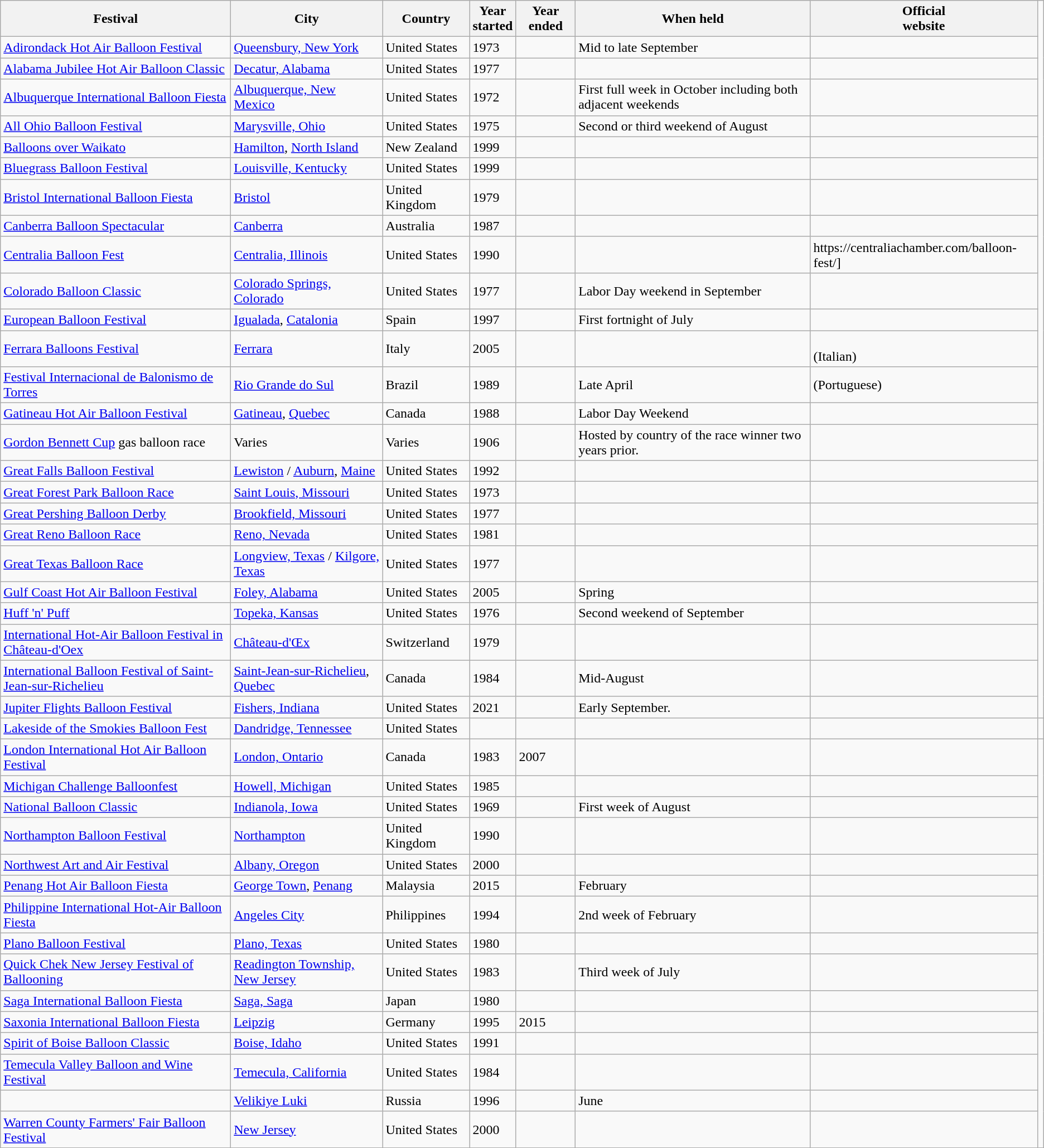<table class="wikitable sortable">
<tr>
<th>Festival</th>
<th>City</th>
<th>Country</th>
<th>Year <br>started</th>
<th>Year ended</th>
<th>When held</th>
<th>Official <br>website</th>
</tr>
<tr>
<td><a href='#'>Adirondack Hot Air Balloon Festival</a></td>
<td><a href='#'>Queensbury, New York</a></td>
<td>United States</td>
<td>1973</td>
<td></td>
<td>Mid to late September</td>
<td></td>
</tr>
<tr>
<td><a href='#'>Alabama Jubilee Hot Air Balloon Classic</a></td>
<td><a href='#'>Decatur, Alabama</a></td>
<td>United States</td>
<td>1977</td>
<td></td>
<td></td>
<td></td>
</tr>
<tr>
<td><a href='#'>Albuquerque International Balloon Fiesta</a></td>
<td><a href='#'>Albuquerque, New Mexico</a></td>
<td>United States</td>
<td>1972</td>
<td></td>
<td>First full week in October including both adjacent weekends</td>
<td></td>
</tr>
<tr>
<td><a href='#'>All Ohio Balloon Festival</a></td>
<td><a href='#'>Marysville, Ohio</a></td>
<td>United States</td>
<td>1975</td>
<td></td>
<td>Second or third weekend of August</td>
<td></td>
</tr>
<tr>
<td><a href='#'>Balloons over Waikato</a></td>
<td><a href='#'>Hamilton</a>, <a href='#'>North Island</a></td>
<td>New Zealand</td>
<td>1999</td>
<td></td>
<td></td>
<td></td>
</tr>
<tr>
<td><a href='#'>Bluegrass Balloon Festival</a></td>
<td><a href='#'>Louisville, Kentucky</a></td>
<td>United States</td>
<td>1999</td>
<td></td>
<td></td>
<td></td>
</tr>
<tr>
<td><a href='#'>Bristol International Balloon Fiesta</a></td>
<td><a href='#'>Bristol</a></td>
<td>United Kingdom</td>
<td>1979</td>
<td></td>
<td></td>
<td></td>
</tr>
<tr>
<td><a href='#'>Canberra Balloon Spectacular</a></td>
<td><a href='#'>Canberra</a></td>
<td>Australia</td>
<td>1987</td>
<td></td>
<td></td>
<td></td>
</tr>
<tr>
<td><a href='#'>Centralia Balloon Fest</a></td>
<td><a href='#'>Centralia, Illinois</a></td>
<td>United States</td>
<td>1990</td>
<td></td>
<td></td>
<td>https://centraliachamber.com/balloon-fest/]</td>
</tr>
<tr>
<td><a href='#'>Colorado Balloon Classic</a></td>
<td><a href='#'>Colorado Springs, Colorado</a></td>
<td>United States</td>
<td>1977</td>
<td></td>
<td>Labor Day weekend in September</td>
<td></td>
</tr>
<tr>
<td><a href='#'>European Balloon Festival</a></td>
<td><a href='#'>Igualada</a>, <a href='#'>Catalonia</a></td>
<td>Spain</td>
<td>1997</td>
<td></td>
<td>First fortnight of July</td>
<td></td>
</tr>
<tr>
<td><a href='#'>Ferrara Balloons Festival</a></td>
<td><a href='#'>Ferrara</a></td>
<td>Italy</td>
<td>2005</td>
<td></td>
<td></td>
<td> <br>(Italian)</td>
</tr>
<tr>
<td><a href='#'>Festival Internacional de Balonismo de Torres</a></td>
<td><a href='#'>Rio Grande do Sul</a></td>
<td>Brazil</td>
<td>1989</td>
<td></td>
<td>Late April</td>
<td> (Portuguese)</td>
</tr>
<tr>
<td><a href='#'>Gatineau Hot Air Balloon Festival</a></td>
<td><a href='#'>Gatineau</a>, <a href='#'>Quebec</a></td>
<td>Canada</td>
<td>1988</td>
<td></td>
<td>Labor Day Weekend</td>
<td></td>
</tr>
<tr>
<td><a href='#'>Gordon Bennett Cup</a> gas balloon race</td>
<td>Varies</td>
<td>Varies</td>
<td>1906</td>
<td></td>
<td>Hosted by country of the race winner two years prior.</td>
<td></td>
</tr>
<tr>
<td><a href='#'>Great Falls Balloon Festival</a></td>
<td><a href='#'>Lewiston</a> / <a href='#'>Auburn</a>, <a href='#'>Maine</a></td>
<td>United States</td>
<td>1992</td>
<td></td>
<td></td>
<td></td>
</tr>
<tr>
<td><a href='#'>Great Forest Park Balloon Race</a></td>
<td><a href='#'>Saint Louis, Missouri</a></td>
<td>United States</td>
<td>1973</td>
<td></td>
<td></td>
<td></td>
</tr>
<tr>
<td><a href='#'>Great Pershing Balloon Derby</a></td>
<td><a href='#'>Brookfield, Missouri</a></td>
<td>United States</td>
<td>1977</td>
<td></td>
<td></td>
<td></td>
</tr>
<tr>
<td><a href='#'>Great Reno Balloon Race</a></td>
<td><a href='#'>Reno, Nevada</a></td>
<td>United States</td>
<td>1981</td>
<td></td>
<td></td>
<td></td>
</tr>
<tr>
<td><a href='#'>Great Texas Balloon Race</a></td>
<td><a href='#'>Longview, Texas</a> / <a href='#'>Kilgore, Texas</a></td>
<td>United States</td>
<td>1977</td>
<td></td>
<td></td>
<td></td>
</tr>
<tr>
<td><a href='#'>Gulf Coast Hot Air Balloon Festival</a></td>
<td><a href='#'>Foley, Alabama</a></td>
<td>United States</td>
<td>2005</td>
<td></td>
<td>Spring</td>
<td></td>
</tr>
<tr>
<td><a href='#'>Huff 'n' Puff</a></td>
<td><a href='#'>Topeka, Kansas</a></td>
<td>United States</td>
<td>1976</td>
<td></td>
<td>Second weekend of September</td>
<td></td>
</tr>
<tr>
<td><a href='#'>International Hot-Air Balloon Festival in Château-d'Oex</a></td>
<td><a href='#'>Château-d'Œx</a></td>
<td>Switzerland</td>
<td>1979</td>
<td></td>
<td></td>
<td></td>
</tr>
<tr>
<td><a href='#'>International Balloon Festival of Saint-Jean-sur-Richelieu</a></td>
<td><a href='#'>Saint-Jean-sur-Richelieu</a>, <a href='#'>Quebec</a></td>
<td>Canada</td>
<td>1984</td>
<td></td>
<td>Mid-August</td>
<td></td>
</tr>
<tr>
<td><a href='#'>Jupiter Flights Balloon Festival</a></td>
<td><a href='#'>Fishers, Indiana</a></td>
<td>United States</td>
<td>2021</td>
<td></td>
<td>Early September.</td>
<td></td>
</tr>
<tr>
<td><a href='#'>Lakeside of the Smokies Balloon Fest</a></td>
<td><a href='#'>Dandridge, Tennessee</a></td>
<td>United States</td>
<td></td>
<td></td>
<td></td>
<td></td>
<td></td>
</tr>
<tr>
<td><a href='#'>London International Hot Air Balloon Festival</a></td>
<td><a href='#'>London, Ontario</a></td>
<td>Canada</td>
<td>1983</td>
<td>2007</td>
<td></td>
<td></td>
</tr>
<tr>
<td><a href='#'>Michigan Challenge Balloonfest</a></td>
<td><a href='#'>Howell, Michigan</a></td>
<td>United States</td>
<td>1985</td>
<td></td>
<td></td>
<td></td>
</tr>
<tr>
<td><a href='#'>National Balloon Classic</a></td>
<td><a href='#'>Indianola, Iowa</a></td>
<td>United States</td>
<td>1969</td>
<td></td>
<td>First week of August</td>
<td></td>
</tr>
<tr>
<td><a href='#'>Northampton Balloon Festival</a></td>
<td><a href='#'>Northampton</a></td>
<td>United Kingdom</td>
<td>1990</td>
<td></td>
<td></td>
<td></td>
</tr>
<tr>
<td><a href='#'>Northwest Art and Air Festival</a></td>
<td><a href='#'>Albany, Oregon</a></td>
<td>United States</td>
<td>2000</td>
<td></td>
<td></td>
<td></td>
</tr>
<tr>
<td><a href='#'>Penang Hot Air Balloon Fiesta</a></td>
<td><a href='#'>George Town</a>, <a href='#'>Penang</a></td>
<td>Malaysia</td>
<td>2015</td>
<td></td>
<td>February</td>
<td></td>
</tr>
<tr>
<td><a href='#'>Philippine International Hot-Air Balloon Fiesta</a></td>
<td><a href='#'>Angeles City</a></td>
<td>Philippines</td>
<td>1994</td>
<td></td>
<td>2nd week of February</td>
<td></td>
</tr>
<tr>
<td><a href='#'>Plano Balloon Festival</a></td>
<td><a href='#'>Plano, Texas</a></td>
<td>United States</td>
<td>1980</td>
<td></td>
<td></td>
<td></td>
</tr>
<tr>
<td><a href='#'>Quick Chek New Jersey Festival of Ballooning</a></td>
<td><a href='#'>Readington Township, New Jersey</a></td>
<td>United States</td>
<td>1983</td>
<td></td>
<td>Third week of July</td>
<td></td>
</tr>
<tr>
<td><a href='#'>Saga International Balloon Fiesta</a></td>
<td><a href='#'>Saga, Saga</a></td>
<td>Japan</td>
<td>1980</td>
<td></td>
<td></td>
<td></td>
</tr>
<tr>
<td><a href='#'>Saxonia International Balloon Fiesta</a></td>
<td><a href='#'>Leipzig</a></td>
<td>Germany</td>
<td>1995</td>
<td>2015</td>
<td></td>
<td></td>
</tr>
<tr>
<td><a href='#'>Spirit of Boise Balloon Classic</a></td>
<td><a href='#'>Boise, Idaho</a></td>
<td>United States</td>
<td>1991</td>
<td></td>
<td></td>
<td></td>
</tr>
<tr>
<td><a href='#'>Temecula Valley Balloon and Wine Festival</a></td>
<td><a href='#'>Temecula, California</a></td>
<td>United States</td>
<td>1984</td>
<td></td>
<td></td>
<td></td>
</tr>
<tr>
<td></td>
<td><a href='#'>Velikiye Luki</a></td>
<td>Russia</td>
<td>1996</td>
<td></td>
<td>June</td>
<td></td>
</tr>
<tr>
<td><a href='#'>Warren County Farmers' Fair Balloon Festival</a></td>
<td><a href='#'>New Jersey</a></td>
<td>United States</td>
<td>2000</td>
<td></td>
<td></td>
<td></td>
</tr>
</table>
